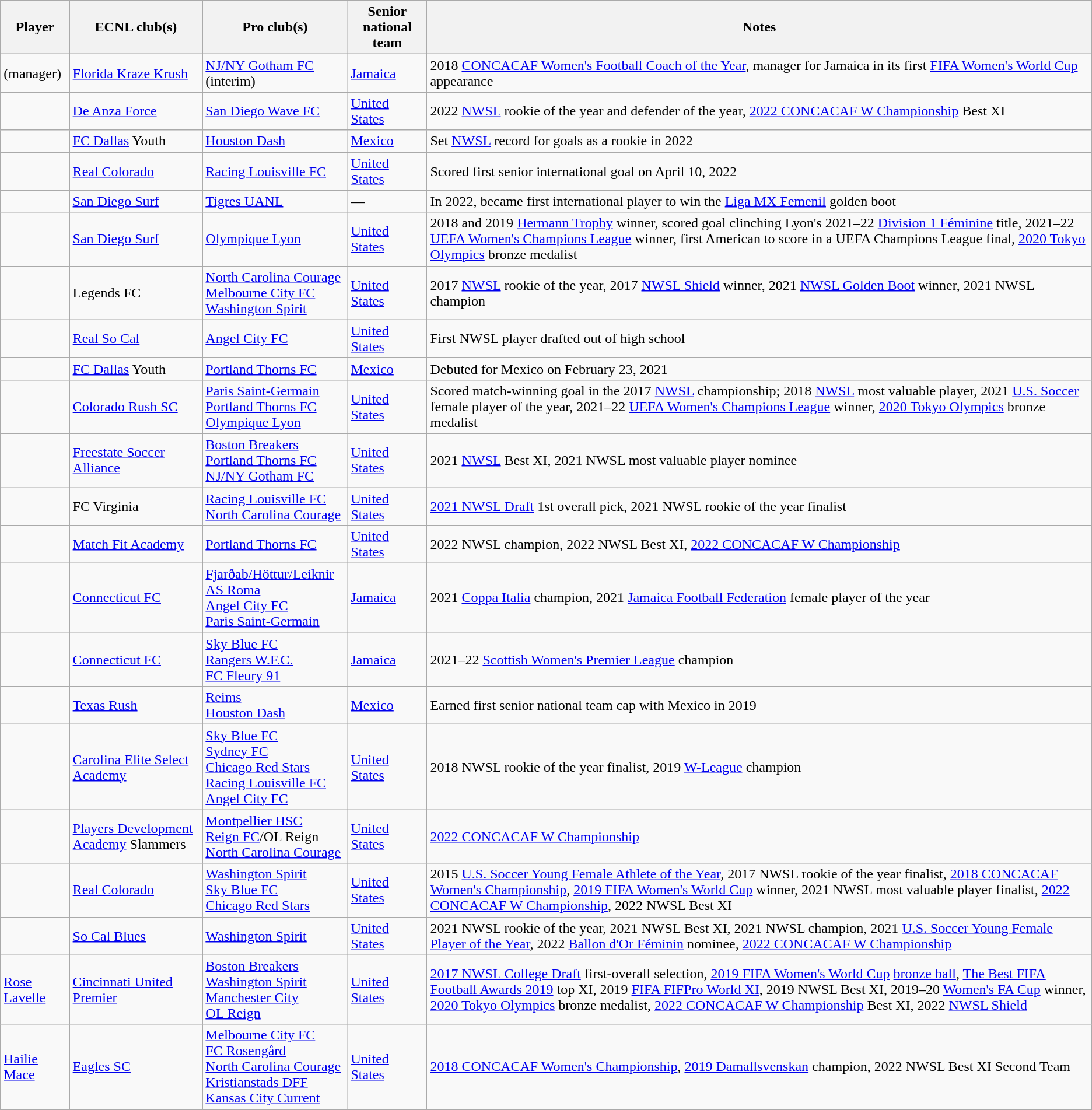<table class="wikitable sortable">
<tr>
<th>Player</th>
<th>ECNL club(s)</th>
<th>Pro club(s)</th>
<th>Senior national team</th>
<th>Notes</th>
</tr>
<tr>
<td> (manager)</td>
<td><a href='#'>Florida Kraze Krush</a></td>
<td> <a href='#'>NJ/NY Gotham FC</a> (interim)</td>
<td> <a href='#'>Jamaica</a></td>
<td>2018 <a href='#'>CONCACAF Women's Football Coach of the Year</a>, manager for Jamaica in its first <a href='#'>FIFA Women's World Cup</a> appearance</td>
</tr>
<tr>
<td></td>
<td><a href='#'>De Anza Force</a></td>
<td> <a href='#'>San Diego Wave FC</a></td>
<td> <a href='#'>United States</a></td>
<td>2022 <a href='#'>NWSL</a> rookie of the year and defender of the year, <a href='#'>2022 CONCACAF W Championship</a> Best XI</td>
</tr>
<tr>
<td></td>
<td><a href='#'>FC Dallas</a> Youth</td>
<td> <a href='#'>Houston Dash</a></td>
<td> <a href='#'>Mexico</a></td>
<td>Set <a href='#'>NWSL</a> record for goals as a rookie in 2022</td>
</tr>
<tr>
<td></td>
<td><a href='#'>Real Colorado</a></td>
<td> <a href='#'>Racing Louisville FC</a></td>
<td> <a href='#'>United States</a></td>
<td>Scored first senior international goal on April 10, 2022</td>
</tr>
<tr>
<td></td>
<td><a href='#'>San Diego Surf</a></td>
<td> <a href='#'>Tigres UANL</a></td>
<td>—</td>
<td>In 2022, became first international player to win the <a href='#'>Liga MX Femenil</a> golden boot</td>
</tr>
<tr>
<td></td>
<td><a href='#'>San Diego Surf</a></td>
<td> <a href='#'>Olympique Lyon</a></td>
<td> <a href='#'>United States</a></td>
<td>2018 and 2019 <a href='#'>Hermann Trophy</a> winner, scored goal clinching Lyon's 2021–22 <a href='#'>Division 1 Féminine</a> title, 2021–22 <a href='#'>UEFA Women's Champions League</a> winner, first American to score in a UEFA Champions League final, <a href='#'>2020 Tokyo Olympics</a> bronze medalist</td>
</tr>
<tr>
<td></td>
<td>Legends FC</td>
<td> <a href='#'>North Carolina Courage</a><br> <a href='#'>Melbourne City FC</a><br> <a href='#'>Washington Spirit</a></td>
<td> <a href='#'>United States</a></td>
<td>2017 <a href='#'>NWSL</a> rookie of the year, 2017 <a href='#'>NWSL Shield</a> winner, 2021 <a href='#'>NWSL Golden Boot</a> winner, 2021 NWSL champion</td>
</tr>
<tr>
<td></td>
<td><a href='#'>Real So Cal</a></td>
<td> <a href='#'>Angel City FC</a></td>
<td> <a href='#'>United States</a></td>
<td>First NWSL player drafted out of high school</td>
</tr>
<tr>
<td></td>
<td><a href='#'>FC Dallas</a> Youth</td>
<td> <a href='#'>Portland Thorns FC</a></td>
<td> <a href='#'>Mexico</a></td>
<td>Debuted for Mexico on February 23, 2021</td>
</tr>
<tr>
<td></td>
<td><a href='#'>Colorado Rush SC</a></td>
<td> <a href='#'>Paris Saint-Germain</a><br> <a href='#'>Portland Thorns FC</a><br> <a href='#'>Olympique Lyon</a></td>
<td> <a href='#'>United States</a></td>
<td>Scored match-winning goal in the 2017 <a href='#'>NWSL</a> championship; 2018 <a href='#'>NWSL</a> most valuable player, 2021 <a href='#'>U.S. Soccer</a> female player of the year, 2021–22 <a href='#'>UEFA Women's Champions League</a> winner, <a href='#'>2020 Tokyo Olympics</a> bronze medalist</td>
</tr>
<tr>
<td></td>
<td><a href='#'>Freestate Soccer Alliance</a></td>
<td> <a href='#'>Boston Breakers</a><br> <a href='#'>Portland Thorns FC</a><br> <a href='#'>NJ/NY Gotham FC</a></td>
<td> <a href='#'>United States</a></td>
<td>2021 <a href='#'>NWSL</a> Best XI, 2021 NWSL most valuable player nominee</td>
</tr>
<tr>
<td></td>
<td>FC Virginia</td>
<td> <a href='#'>Racing Louisville FC</a><br> <a href='#'>North Carolina Courage</a></td>
<td> <a href='#'>United States</a></td>
<td><a href='#'>2021 NWSL Draft</a> 1st overall pick, 2021 NWSL rookie of the year finalist</td>
</tr>
<tr>
<td></td>
<td><a href='#'>Match Fit Academy</a></td>
<td> <a href='#'>Portland Thorns FC</a></td>
<td> <a href='#'>United States</a></td>
<td>2022 NWSL champion, 2022 NWSL Best XI, <a href='#'>2022 CONCACAF W Championship</a></td>
</tr>
<tr>
<td></td>
<td><a href='#'>Connecticut FC</a></td>
<td> <a href='#'>Fjarðab/Höttur/Leiknir</a><br> <a href='#'>AS Roma</a><br> <a href='#'>Angel City FC</a><br> <a href='#'>Paris Saint-Germain</a></td>
<td> <a href='#'>Jamaica</a></td>
<td>2021 <a href='#'>Coppa Italia</a> champion, 2021 <a href='#'>Jamaica Football Federation</a> female player of the year</td>
</tr>
<tr>
<td></td>
<td><a href='#'>Connecticut FC</a></td>
<td> <a href='#'>Sky Blue FC</a><br> <a href='#'>Rangers W.F.C.</a><br> <a href='#'>FC Fleury 91</a></td>
<td> <a href='#'>Jamaica</a></td>
<td>2021–22 <a href='#'>Scottish Women's Premier League</a> champion</td>
</tr>
<tr>
<td></td>
<td><a href='#'>Texas Rush</a></td>
<td> <a href='#'>Reims</a><br> <a href='#'>Houston Dash</a></td>
<td> <a href='#'>Mexico</a></td>
<td>Earned first senior national team cap with Mexico in 2019</td>
</tr>
<tr>
<td></td>
<td><a href='#'>Carolina Elite Select Academy</a></td>
<td> <a href='#'>Sky Blue FC</a><br> <a href='#'>Sydney FC</a><br> <a href='#'>Chicago Red Stars</a><br> <a href='#'>Racing Louisville FC</a><br> <a href='#'>Angel City FC</a></td>
<td> <a href='#'>United States</a></td>
<td>2018 NWSL rookie of the year finalist, 2019 <a href='#'>W-League</a> champion</td>
</tr>
<tr>
<td></td>
<td><a href='#'>Players Development Academy</a> Slammers</td>
<td> <a href='#'>Montpellier HSC</a><br> <a href='#'>Reign FC</a>/OL Reign<br> <a href='#'>North Carolina Courage</a></td>
<td> <a href='#'>United States</a></td>
<td><a href='#'>2022 CONCACAF W Championship</a></td>
</tr>
<tr>
<td></td>
<td><a href='#'>Real Colorado</a></td>
<td> <a href='#'>Washington Spirit</a><br> <a href='#'>Sky Blue FC</a><br> <a href='#'>Chicago Red Stars</a></td>
<td> <a href='#'>United States</a></td>
<td>2015 <a href='#'>U.S. Soccer Young Female Athlete of the Year</a>, 2017 NWSL rookie of the year finalist, <a href='#'>2018 CONCACAF Women's Championship</a>, <a href='#'>2019 FIFA Women's World Cup</a> winner, 2021 NWSL most valuable player finalist, <a href='#'>2022 CONCACAF W Championship</a>, 2022 NWSL Best XI</td>
</tr>
<tr>
<td></td>
<td><a href='#'>So Cal Blues</a></td>
<td> <a href='#'>Washington Spirit</a></td>
<td> <a href='#'>United States</a></td>
<td>2021 NWSL rookie of the year, 2021 NWSL Best XI, 2021 NWSL champion, 2021 <a href='#'>U.S. Soccer Young Female Player of the Year</a>, 2022 <a href='#'>Ballon d'Or Féminin</a> nominee, <a href='#'>2022 CONCACAF W Championship</a></td>
</tr>
<tr>
<td><a href='#'>Rose Lavelle</a></td>
<td><a href='#'>Cincinnati United Premier</a></td>
<td> <a href='#'>Boston Breakers</a><br> <a href='#'>Washington Spirit</a><br> <a href='#'>Manchester City</a><br> <a href='#'>OL Reign</a></td>
<td> <a href='#'>United States</a></td>
<td><a href='#'>2017 NWSL College Draft</a> first-overall selection, <a href='#'>2019 FIFA Women's World Cup</a> <a href='#'>bronze ball</a>, <a href='#'>The Best FIFA Football Awards 2019</a> top XI, 2019 <a href='#'>FIFA FIFPro World XI</a>, 2019 NWSL Best XI, 2019–20 <a href='#'>Women's FA Cup</a> winner, <a href='#'>2020 Tokyo Olympics</a> bronze medalist, <a href='#'>2022 CONCACAF W Championship</a> Best XI, 2022 <a href='#'>NWSL Shield</a></td>
</tr>
<tr>
<td><a href='#'>Hailie Mace</a></td>
<td><a href='#'>Eagles SC</a></td>
<td> <a href='#'>Melbourne City FC</a><br> <a href='#'>FC Rosengård</a><br> <a href='#'>North Carolina Courage</a><br> <a href='#'>Kristianstads DFF</a><br> <a href='#'>Kansas City Current</a></td>
<td> <a href='#'>United States</a></td>
<td><a href='#'>2018 CONCACAF Women's Championship</a>, <a href='#'>2019 Damallsvenskan</a> champion, 2022 NWSL Best XI Second Team</td>
</tr>
<tr>
</tr>
</table>
